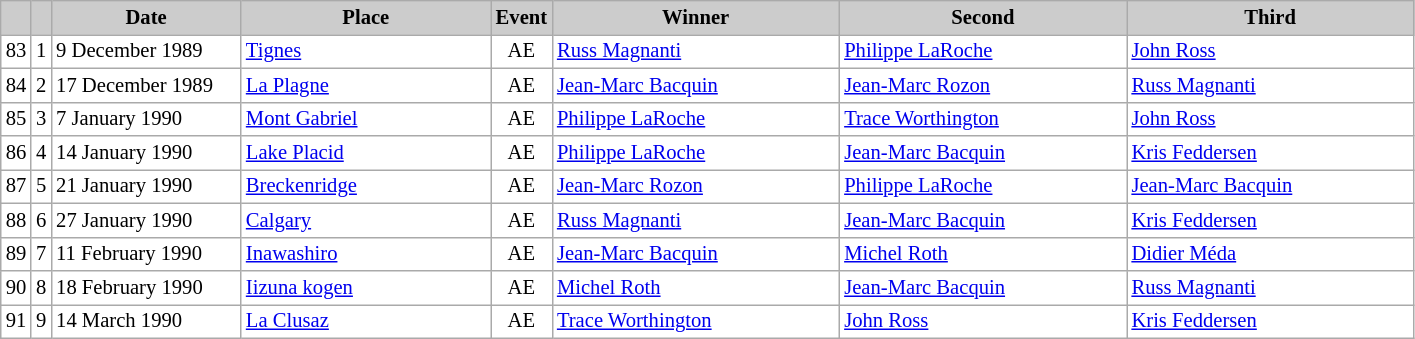<table class="wikitable plainrowheaders" style="background:#fff; font-size:86%; line-height:16px; border:grey solid 1px; border-collapse:collapse;">
<tr style="background:#ccc; text-align:center;">
<th scope="col" style="background:#ccc; width=20 px;"></th>
<th scope="col" style="background:#ccc; width=30 px;"></th>
<th scope="col" style="background:#ccc; width:120px;">Date</th>
<th scope="col" style="background:#ccc; width:160px;">Place</th>
<th scope="col" style="background:#ccc; width:15px;">Event</th>
<th scope="col" style="background:#ccc; width:185px;">Winner</th>
<th scope="col" style="background:#ccc; width:185px;">Second</th>
<th scope="col" style="background:#ccc; width:185px;">Third</th>
</tr>
<tr>
<td align=center>83</td>
<td align=center>1</td>
<td>9 December 1989</td>
<td> <a href='#'>Tignes</a></td>
<td align=center>AE</td>
<td> <a href='#'>Russ Magnanti</a></td>
<td> <a href='#'>Philippe LaRoche</a></td>
<td> <a href='#'>John Ross</a></td>
</tr>
<tr>
<td align=center>84</td>
<td align=center>2</td>
<td>17 December 1989</td>
<td> <a href='#'>La Plagne</a></td>
<td align=center>AE</td>
<td> <a href='#'>Jean-Marc Bacquin</a></td>
<td> <a href='#'>Jean-Marc Rozon</a></td>
<td> <a href='#'>Russ Magnanti</a></td>
</tr>
<tr>
<td align=center>85</td>
<td align=center>3</td>
<td>7 January 1990</td>
<td> <a href='#'>Mont Gabriel</a></td>
<td align=center>AE</td>
<td> <a href='#'>Philippe LaRoche</a></td>
<td> <a href='#'>Trace Worthington</a></td>
<td> <a href='#'>John Ross</a></td>
</tr>
<tr>
<td align=center>86</td>
<td align=center>4</td>
<td>14 January 1990</td>
<td> <a href='#'>Lake Placid</a></td>
<td align=center>AE</td>
<td> <a href='#'>Philippe LaRoche</a></td>
<td> <a href='#'>Jean-Marc Bacquin</a></td>
<td> <a href='#'>Kris Feddersen</a></td>
</tr>
<tr>
<td align=center>87</td>
<td align=center>5</td>
<td>21 January 1990</td>
<td> <a href='#'>Breckenridge</a></td>
<td align=center>AE</td>
<td> <a href='#'>Jean-Marc Rozon</a></td>
<td> <a href='#'>Philippe LaRoche</a></td>
<td> <a href='#'>Jean-Marc Bacquin</a></td>
</tr>
<tr>
<td align=center>88</td>
<td align=center>6</td>
<td>27 January 1990</td>
<td> <a href='#'>Calgary</a></td>
<td align=center>AE</td>
<td> <a href='#'>Russ Magnanti</a></td>
<td> <a href='#'>Jean-Marc Bacquin</a></td>
<td> <a href='#'>Kris Feddersen</a></td>
</tr>
<tr>
<td align=center>89</td>
<td align=center>7</td>
<td>11 February 1990</td>
<td> <a href='#'>Inawashiro</a></td>
<td align=center>AE</td>
<td> <a href='#'>Jean-Marc Bacquin</a></td>
<td> <a href='#'>Michel Roth</a></td>
<td> <a href='#'>Didier Méda</a></td>
</tr>
<tr>
<td align=center>90</td>
<td align=center>8</td>
<td>18 February 1990</td>
<td> <a href='#'>Iizuna kogen</a></td>
<td align=center>AE</td>
<td> <a href='#'>Michel Roth</a></td>
<td> <a href='#'>Jean-Marc Bacquin</a></td>
<td> <a href='#'>Russ Magnanti</a></td>
</tr>
<tr>
<td align=center>91</td>
<td align=center>9</td>
<td>14 March 1990</td>
<td> <a href='#'>La Clusaz</a></td>
<td align=center>AE</td>
<td> <a href='#'>Trace Worthington</a></td>
<td> <a href='#'>John Ross</a></td>
<td> <a href='#'>Kris Feddersen</a></td>
</tr>
</table>
